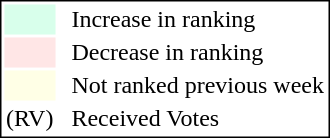<table style="border:1px solid black;">
<tr>
<td style="background:#D8FFEB; width:20px;"></td>
<td> </td>
<td>Increase in ranking</td>
</tr>
<tr>
<td style="background:#FFE6E6; width:20px;"></td>
<td> </td>
<td>Decrease in ranking</td>
</tr>
<tr>
<td style="background:#FFFFE6; width:20px;"></td>
<td> </td>
<td>Not ranked previous week</td>
</tr>
<tr>
<td>(RV)</td>
<td> </td>
<td>Received Votes</td>
</tr>
</table>
